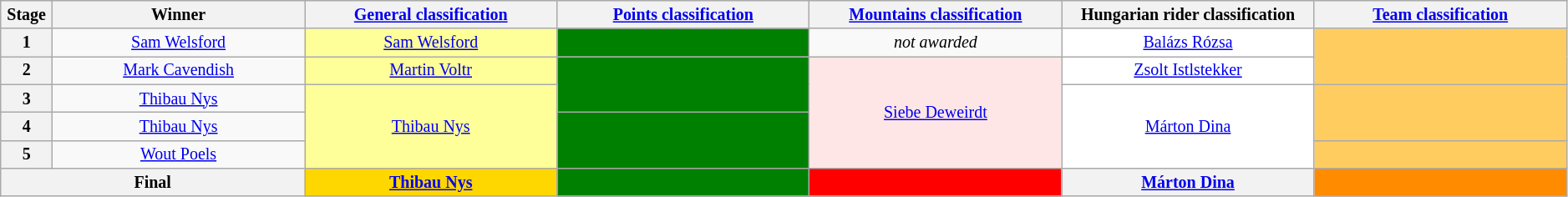<table class="wikitable" style="text-align: center; font-size:smaller;">
<tr style="background:#efefef;">
<th style="width:2%;">Stage</th>
<th style="width:14%;">Winner</th>
<th style="width:14%;"><a href='#'>General classification</a><br></th>
<th style="width:14%;"><a href='#'>Points classification</a><br></th>
<th style="width:14%;"><a href='#'>Mountains classification</a><br></th>
<th style="width:14%;">Hungarian rider classification<br></th>
<th style="width:14%;"><a href='#'>Team classification</a></th>
</tr>
<tr>
<th>1</th>
<td><a href='#'>Sam Welsford</a></td>
<td style="background:#FFFF99;"><a href='#'>Sam Welsford</a></td>
<td style="background:#008000;"></td>
<td><em>not awarded</em></td>
<td style="background:white;"><a href='#'>Balázs Rózsa</a></td>
<td style="background:#FFCD5F;" rowspan="2"></td>
</tr>
<tr>
<th>2</th>
<td><a href='#'>Mark Cavendish</a></td>
<td style="background:#FFFF99;"><a href='#'>Martin Voltr</a></td>
<td style="background:#008000;" rowspan="2"></td>
<td style="background:#FFE6E6;" rowspan="4"><a href='#'>Siebe Deweirdt</a></td>
<td style="background:white;"><a href='#'>Zsolt Istlstekker</a></td>
</tr>
<tr>
<th>3</th>
<td><a href='#'>Thibau Nys</a></td>
<td style="background:#FFFF99;" rowspan="3"><a href='#'>Thibau Nys</a></td>
<td style="background:white;" rowspan="3"><a href='#'>Márton Dina</a></td>
<td style="background:#FFCD5F;" rowspan="2"></td>
</tr>
<tr>
<th>4</th>
<td><a href='#'>Thibau Nys</a></td>
<td style="background:#008000;" rowspan="2"></td>
</tr>
<tr>
<th>5</th>
<td><a href='#'>Wout Poels</a></td>
<td style="background:#FFCD5F;"></td>
</tr>
<tr>
<th colspan="2">Final</th>
<th style="background:gold;"><a href='#'>Thibau Nys</a></th>
<th style="background:#008000;"></th>
<th style="background:#f00;"></th>
<th style="background:offwhite;"><a href='#'>Márton Dina</a></th>
<th style="background:#FF8C00;"></th>
</tr>
</table>
